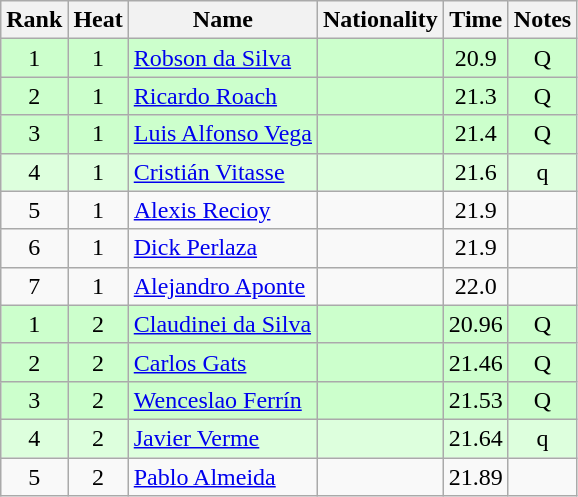<table class="wikitable sortable" style="text-align:center">
<tr>
<th>Rank</th>
<th>Heat</th>
<th>Name</th>
<th>Nationality</th>
<th>Time</th>
<th>Notes</th>
</tr>
<tr bgcolor=ccffcc>
<td>1</td>
<td>1</td>
<td align=left><a href='#'>Robson da Silva</a></td>
<td align=left></td>
<td>20.9</td>
<td>Q</td>
</tr>
<tr bgcolor=ccffcc>
<td>2</td>
<td>1</td>
<td align=left><a href='#'>Ricardo Roach</a></td>
<td align=left></td>
<td>21.3</td>
<td>Q</td>
</tr>
<tr bgcolor=ccffcc>
<td>3</td>
<td>1</td>
<td align=left><a href='#'>Luis Alfonso Vega</a></td>
<td align=left></td>
<td>21.4</td>
<td>Q</td>
</tr>
<tr bgcolor=ddffdd>
<td>4</td>
<td>1</td>
<td align=left><a href='#'>Cristián Vitasse</a></td>
<td align=left></td>
<td>21.6</td>
<td>q</td>
</tr>
<tr>
<td>5</td>
<td>1</td>
<td align=left><a href='#'>Alexis Recioy</a></td>
<td align=left></td>
<td>21.9</td>
<td></td>
</tr>
<tr>
<td>6</td>
<td>1</td>
<td align=left><a href='#'>Dick Perlaza</a></td>
<td align=left></td>
<td>21.9</td>
<td></td>
</tr>
<tr>
<td>7</td>
<td>1</td>
<td align=left><a href='#'>Alejandro Aponte</a></td>
<td align=left></td>
<td>22.0</td>
<td></td>
</tr>
<tr bgcolor=ccffcc>
<td>1</td>
<td>2</td>
<td align=left><a href='#'>Claudinei da Silva</a></td>
<td align=left></td>
<td>20.96</td>
<td>Q</td>
</tr>
<tr bgcolor=ccffcc>
<td>2</td>
<td>2</td>
<td align=left><a href='#'>Carlos Gats</a></td>
<td align=left></td>
<td>21.46</td>
<td>Q</td>
</tr>
<tr bgcolor=ccffcc>
<td>3</td>
<td>2</td>
<td align=left><a href='#'>Wenceslao Ferrín</a></td>
<td align=left></td>
<td>21.53</td>
<td>Q</td>
</tr>
<tr bgcolor=ddffdd>
<td>4</td>
<td>2</td>
<td align=left><a href='#'>Javier Verme</a></td>
<td align=left></td>
<td>21.64</td>
<td>q</td>
</tr>
<tr>
<td>5</td>
<td>2</td>
<td align=left><a href='#'>Pablo Almeida</a></td>
<td align=left></td>
<td>21.89</td>
<td></td>
</tr>
</table>
